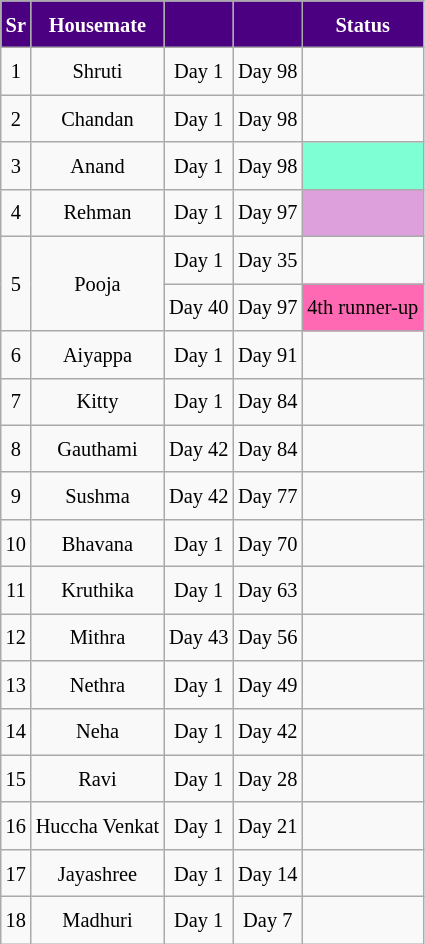<table class="wikitable sortable" style=" text-align:center; font-size:85%;  line-height:25px; width:auto;">
<tr>
<th scope="col" style="background:#4B0082; color:#fff;">Sr</th>
<th scope="col" style="background:#4B0082; color:#fff;">Housemate</th>
<th scope="col" style="background:#4B0082; color:#fff;"></th>
<th scope="col" style="background:#4B0082; color:#fff;"></th>
<th scope="col" style="background:#4B0082; color:#fff;">Status</th>
</tr>
<tr>
<td>1</td>
<td>Shruti</td>
<td>Day 1</td>
<td>Day 98</td>
<td></td>
</tr>
<tr>
<td>2</td>
<td>Chandan</td>
<td>Day 1</td>
<td>Day 98</td>
<td></td>
</tr>
<tr>
<td>3</td>
<td>Anand</td>
<td>Day 1</td>
<td>Day 98</td>
<td style="background:#7FFFD4;"></td>
</tr>
<tr>
<td>4</td>
<td>Rehman</td>
<td>Day 1</td>
<td>Day 97</td>
<td style="background:#DDA0DD;"></td>
</tr>
<tr>
<td rowspan=2>5</td>
<td rowspan=2>Pooja</td>
<td>Day 1</td>
<td>Day 35</td>
<td></td>
</tr>
<tr>
<td>Day 40</td>
<td>Day 97</td>
<td style="background:#FF69B4;">4th runner-up</td>
</tr>
<tr>
<td>6</td>
<td>Aiyappa</td>
<td>Day 1</td>
<td>Day 91</td>
<td></td>
</tr>
<tr>
<td>7</td>
<td>Kitty</td>
<td>Day 1</td>
<td>Day 84</td>
<td></td>
</tr>
<tr>
<td>8</td>
<td>Gauthami</td>
<td>Day 42</td>
<td>Day 84</td>
<td></td>
</tr>
<tr>
<td>9</td>
<td>Sushma</td>
<td>Day 42</td>
<td>Day 77</td>
<td></td>
</tr>
<tr>
<td>10</td>
<td>Bhavana</td>
<td>Day 1</td>
<td>Day 70</td>
<td></td>
</tr>
<tr>
<td>11</td>
<td>Kruthika</td>
<td>Day 1</td>
<td>Day 63</td>
<td></td>
</tr>
<tr>
<td>12</td>
<td>Mithra</td>
<td>Day 43</td>
<td>Day 56</td>
<td></td>
</tr>
<tr>
<td>13</td>
<td>Nethra</td>
<td>Day 1</td>
<td>Day 49</td>
<td></td>
</tr>
<tr>
<td>14</td>
<td>Neha</td>
<td>Day 1</td>
<td>Day 42</td>
<td></td>
</tr>
<tr>
<td>15</td>
<td>Ravi</td>
<td>Day 1</td>
<td>Day 28</td>
<td></td>
</tr>
<tr>
<td>16</td>
<td>Huccha Venkat</td>
<td>Day 1</td>
<td>Day 21</td>
<td></td>
</tr>
<tr>
<td>17</td>
<td>Jayashree</td>
<td>Day 1</td>
<td>Day 14</td>
<td></td>
</tr>
<tr>
<td>18</td>
<td>Madhuri</td>
<td>Day 1</td>
<td>Day 7</td>
<td></td>
</tr>
</table>
